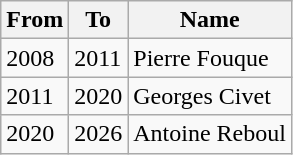<table class="wikitable">
<tr>
<th>From</th>
<th>To</th>
<th>Name</th>
</tr>
<tr>
<td>2008</td>
<td>2011</td>
<td>Pierre Fouque</td>
</tr>
<tr>
<td>2011</td>
<td>2020</td>
<td>Georges Civet</td>
</tr>
<tr>
<td>2020</td>
<td>2026</td>
<td>Antoine Reboul</td>
</tr>
</table>
